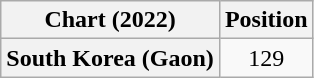<table class="wikitable plainrowheaders" style="text-align:center">
<tr>
<th scope="col">Chart (2022)</th>
<th scope="col">Position</th>
</tr>
<tr>
<th scope="row">South Korea (Gaon)</th>
<td>129</td>
</tr>
</table>
